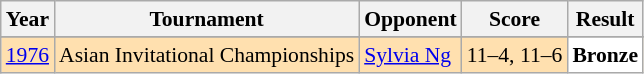<table class="sortable wikitable" style="font-size:90%;">
<tr>
<th>Year</th>
<th>Tournament</th>
<th>Opponent</th>
<th>Score</th>
<th>Result</th>
</tr>
<tr>
</tr>
<tr style="background:#FFE0AF">
<td align="center"><a href='#'>1976</a></td>
<td align="left">Asian Invitational Championships</td>
<td align="left"> <a href='#'>Sylvia Ng</a></td>
<td align="left">11–4, 11–6</td>
<td style="text-align:left; background:white"> <strong>Bronze</strong></td>
</tr>
</table>
